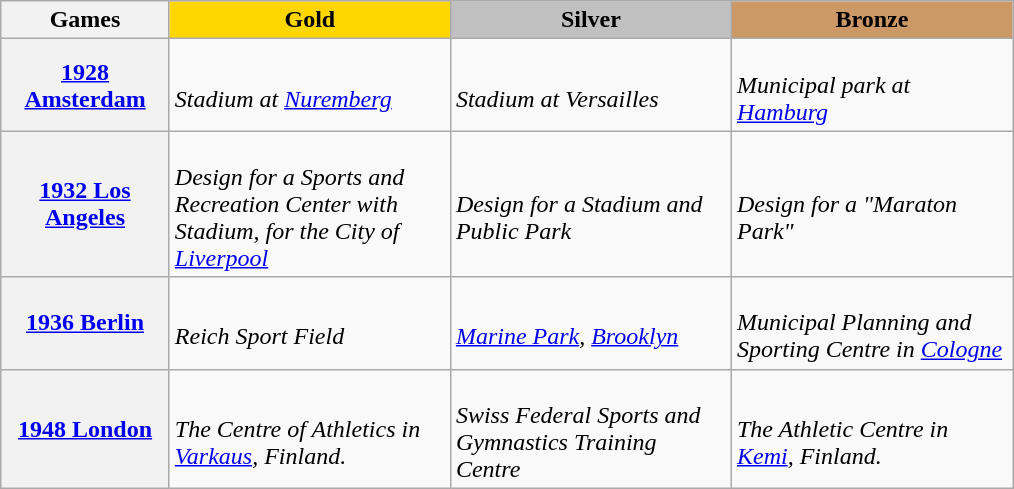<table class="wikitable sortable plainrowheaders">
<tr>
<th scope="col" style="width:105px;">Games</th>
<th scope="col" style="background-color:gold; width:180px;">Gold</th>
<th scope="col" style="background-color:silver; width:180px;">Silver</th>
<th scope="col" style="background-color:#cc9966; width:180px;">Bronze</th>
</tr>
<tr>
<th scope="row"><a href='#'>1928 Amsterdam</a></th>
<td><br><em>Stadium at <a href='#'>Nuremberg</a></em></td>
<td><br><em>Stadium at Versailles</em></td>
<td><br><em>Municipal park at <a href='#'>Hamburg</a></em></td>
</tr>
<tr>
<th scope="row"><a href='#'>1932 Los Angeles</a></th>
<td><br><em>Design for a Sports and Recreation Center with Stadium, for the City of <a href='#'>Liverpool</a></em></td>
<td><br><em>Design for a Stadium and Public Park</em></td>
<td><br><em>Design for a "Maraton Park"</em></td>
</tr>
<tr>
<th scope="row"><a href='#'>1936 Berlin</a></th>
<td><br><em>Reich Sport Field</em></td>
<td><br><em><a href='#'>Marine Park</a>, <a href='#'>Brooklyn</a></em></td>
<td><br><em>Municipal Planning and Sporting Centre in <a href='#'>Cologne</a></em></td>
</tr>
<tr>
<th scope="row"><a href='#'>1948 London</a></th>
<td><br><em>The Centre of Athletics in <a href='#'>Varkaus</a>, Finland.</em></td>
<td><br><em>Swiss Federal Sports and Gymnastics Training Centre</em></td>
<td><br><em>The Athletic Centre in <a href='#'>Kemi</a>, Finland.</em></td>
</tr>
</table>
